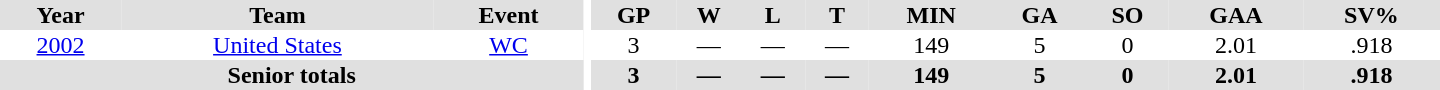<table border="0" cellpadding="1" cellspacing="0" ID="Table3" style="text-align:center; width:60em">
<tr ALIGN="center" bgcolor="#e0e0e0">
<th>Year</th>
<th>Team</th>
<th>Event</th>
<th rowspan="99" bgcolor="#ffffff"></th>
<th>GP</th>
<th>W</th>
<th>L</th>
<th>T</th>
<th>MIN</th>
<th>GA</th>
<th>SO</th>
<th>GAA</th>
<th>SV%</th>
</tr>
<tr>
<td><a href='#'>2002</a></td>
<td><a href='#'>United States</a></td>
<td><a href='#'>WC</a></td>
<td>3</td>
<td>—</td>
<td>—</td>
<td>—</td>
<td>149</td>
<td>5</td>
<td>0</td>
<td>2.01</td>
<td>.918</td>
</tr>
<tr bgcolor="#e0e0e0">
<th colspan=3>Senior totals</th>
<th>3</th>
<th>—</th>
<th>—</th>
<th>—</th>
<th>149</th>
<th>5</th>
<th>0</th>
<th>2.01</th>
<th>.918</th>
</tr>
</table>
